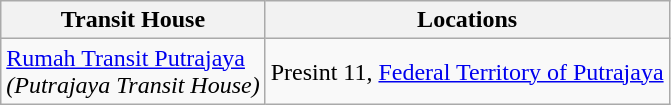<table class="wikitable">
<tr>
<th>Transit House</th>
<th>Locations</th>
</tr>
<tr>
<td><a href='#'>Rumah Transit Putrajaya</a><br><em>(Putrajaya Transit House)</em></td>
<td>Presint 11, <a href='#'>Federal Territory of Putrajaya</a></td>
</tr>
</table>
